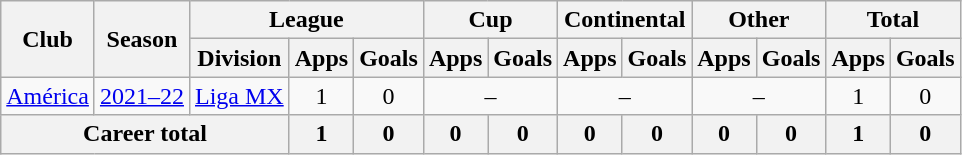<table class="wikitable" style="text-align: center">
<tr>
<th rowspan="2">Club</th>
<th rowspan="2">Season</th>
<th colspan="3">League</th>
<th colspan="2">Cup</th>
<th colspan="2">Continental</th>
<th colspan="2">Other</th>
<th colspan="2">Total</th>
</tr>
<tr>
<th>Division</th>
<th>Apps</th>
<th>Goals</th>
<th>Apps</th>
<th>Goals</th>
<th>Apps</th>
<th>Goals</th>
<th>Apps</th>
<th>Goals</th>
<th>Apps</th>
<th>Goals</th>
</tr>
<tr>
<td><a href='#'>América</a></td>
<td><a href='#'>2021–22</a></td>
<td><a href='#'>Liga MX</a></td>
<td>1</td>
<td>0</td>
<td colspan="2">–</td>
<td colspan="2">–</td>
<td colspan="2">–</td>
<td>1</td>
<td>0</td>
</tr>
<tr>
<th colspan=3>Career total</th>
<th>1</th>
<th>0</th>
<th>0</th>
<th>0</th>
<th>0</th>
<th>0</th>
<th>0</th>
<th>0</th>
<th>1</th>
<th>0</th>
</tr>
</table>
